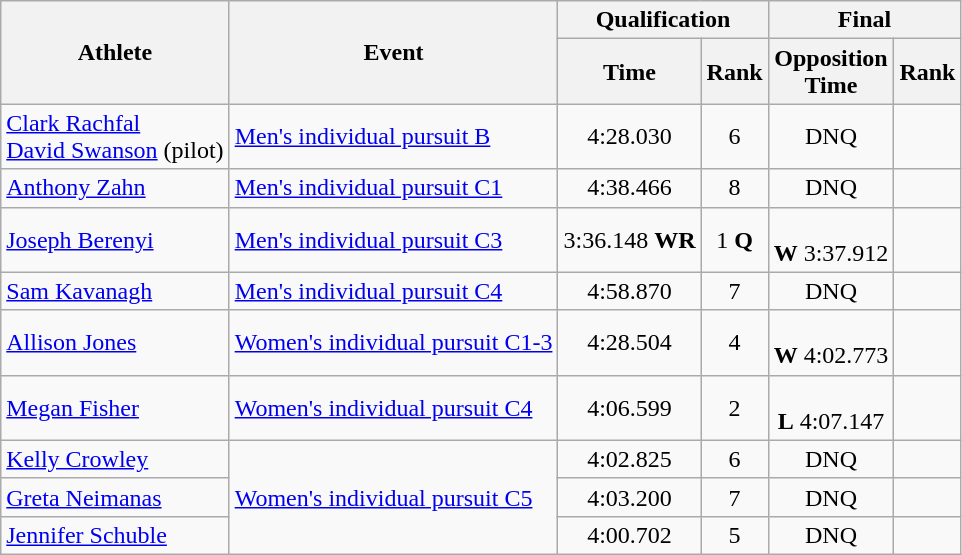<table class=wikitable>
<tr>
<th rowspan="2">Athlete</th>
<th rowspan="2">Event</th>
<th colspan="2">Qualification</th>
<th colspan="2">Final</th>
</tr>
<tr>
<th>Time</th>
<th>Rank</th>
<th>Opposition<br>Time</th>
<th>Rank</th>
</tr>
<tr>
<td><a href='#'>Clark Rachfal</a> <br><a href='#'>David Swanson</a> (pilot)</td>
<td><a href='#'>Men's individual pursuit B</a></td>
<td style="text-align:center;">4:28.030</td>
<td style="text-align:center;">6</td>
<td style="text-align:center;">DNQ</td>
<td style="text-align:center;"></td>
</tr>
<tr>
<td><a href='#'>Anthony Zahn</a></td>
<td><a href='#'>Men's individual pursuit C1</a></td>
<td style="text-align:center;">4:38.466</td>
<td style="text-align:center;">8</td>
<td style="text-align:center;">DNQ</td>
<td style="text-align:center;"></td>
</tr>
<tr>
<td><a href='#'>Joseph Berenyi</a></td>
<td><a href='#'>Men's individual pursuit C3</a></td>
<td style="text-align:center;">3:36.148 <strong>WR</strong></td>
<td style="text-align:center;">1 <strong>Q</strong></td>
<td style="text-align:center;"><br><strong>W</strong> 3:37.912</td>
<td style="text-align:center;"></td>
</tr>
<tr>
<td><a href='#'>Sam Kavanagh</a></td>
<td><a href='#'>Men's individual pursuit C4</a></td>
<td style="text-align:center;">4:58.870</td>
<td style="text-align:center;">7</td>
<td style="text-align:center;">DNQ</td>
<td style="text-align:center;"></td>
</tr>
<tr>
<td><a href='#'>Allison Jones</a></td>
<td><a href='#'>Women's individual pursuit C1-3</a></td>
<td style="text-align:center;">4:28.504</td>
<td style="text-align:center;">4</td>
<td style="text-align:center;"><br><strong>W</strong> 4:02.773</td>
<td style="text-align:center;"></td>
</tr>
<tr>
<td><a href='#'>Megan Fisher</a></td>
<td><a href='#'>Women's individual pursuit C4</a></td>
<td style="text-align:center;">4:06.599</td>
<td style="text-align:center;">2</td>
<td style="text-align:center;"><br><strong>L</strong> 4:07.147</td>
<td style="text-align:center;"></td>
</tr>
<tr>
<td><a href='#'>Kelly Crowley</a></td>
<td rowspan="3"><a href='#'>Women's individual pursuit C5</a></td>
<td style="text-align:center;">4:02.825</td>
<td style="text-align:center;">6</td>
<td style="text-align:center;">DNQ</td>
<td style="text-align:center;"></td>
</tr>
<tr>
<td><a href='#'>Greta Neimanas</a></td>
<td style="text-align:center;">4:03.200</td>
<td style="text-align:center;">7</td>
<td style="text-align:center;">DNQ</td>
<td style="text-align:center;"></td>
</tr>
<tr>
<td><a href='#'>Jennifer Schuble</a></td>
<td style="text-align:center;">4:00.702</td>
<td style="text-align:center;">5</td>
<td style="text-align:center;">DNQ</td>
<td style="text-align:center;"></td>
</tr>
</table>
